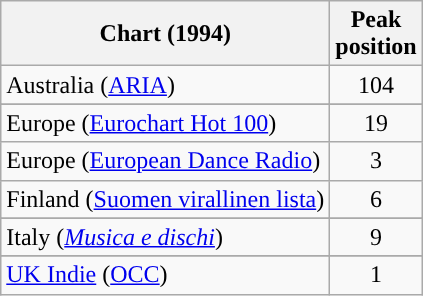<table class="wikitable sortable">
<tr>
<th>Chart (1994)</th>
<th>Peak<br>position</th>
</tr>
<tr>
<td>Australia (<a href='#'>ARIA</a>)</td>
<td align="center">104</td>
</tr>
<tr>
</tr>
<tr>
<td>Europe (<a href='#'>Eurochart Hot 100</a>)</td>
<td align="center">19</td>
</tr>
<tr>
<td>Europe (<a href='#'>European Dance Radio</a>)</td>
<td align="center">3</td>
</tr>
<tr>
<td>Finland (<a href='#'>Suomen virallinen lista</a>)</td>
<td align="center">6</td>
</tr>
<tr>
</tr>
<tr>
</tr>
<tr>
<td>Italy (<em><a href='#'>Musica e dischi</a></em>)</td>
<td align="center">9</td>
</tr>
<tr>
</tr>
<tr>
</tr>
<tr>
</tr>
<tr>
</tr>
<tr>
</tr>
<tr>
</tr>
<tr>
<td align="left"><a href='#'>UK Indie</a> (<a href='#'>OCC</a>)</td>
<td align="center">1</td>
</tr>
</table>
